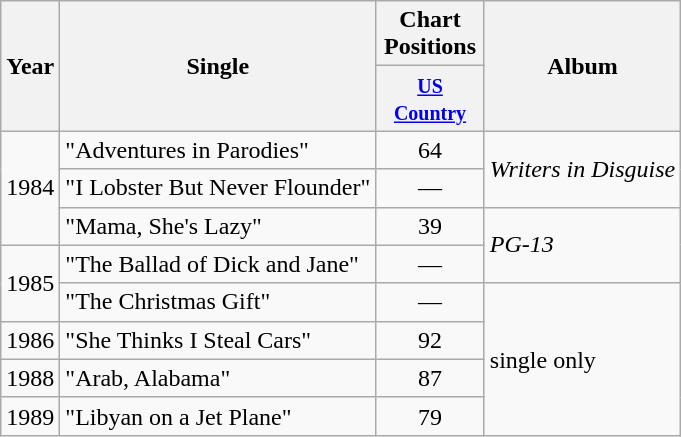<table class="wikitable">
<tr>
<th rowspan=2>Year</th>
<th rowspan=2>Single</th>
<th colspan=1>Chart Positions</th>
<th rowspan=2>Album</th>
</tr>
<tr>
<th width=65><small><a href='#'>US Country</a></small></th>
</tr>
<tr>
<td rowspan=3>1984</td>
<td>"Adventures in Parodies"</td>
<td align="center">64</td>
<td rowspan=2><em>Writers in Disguise</em></td>
</tr>
<tr>
<td>"I Lobster But Never Flounder"</td>
<td align="center">—</td>
</tr>
<tr>
<td>"Mama, She's Lazy"</td>
<td align="center">39</td>
<td rowspan=2><em>PG-13</em></td>
</tr>
<tr>
<td rowspan=2>1985</td>
<td>"The Ballad of Dick and Jane"</td>
<td align="center">—</td>
</tr>
<tr>
<td>"The Christmas Gift"</td>
<td align="center">—</td>
<td rowspan=4>single only</td>
</tr>
<tr>
<td>1986</td>
<td>"She Thinks I Steal Cars"</td>
<td align="center">92</td>
</tr>
<tr>
<td>1988</td>
<td>"Arab, Alabama"</td>
<td align="center">87</td>
</tr>
<tr>
<td>1989</td>
<td>"Libyan on a Jet Plane"</td>
<td align="center">79</td>
</tr>
</table>
